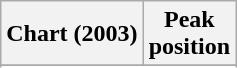<table class="wikitable sortable plainrowheaders" style="text-align:center">
<tr>
<th scope="col">Chart (2003)</th>
<th scope="col">Peak<br>position</th>
</tr>
<tr>
</tr>
<tr>
</tr>
<tr>
</tr>
</table>
